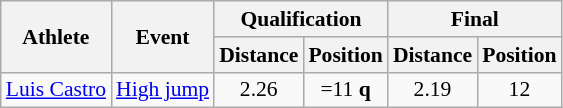<table class="wikitable" style="font-size:90%">
<tr>
<th rowspan="2">Athlete</th>
<th rowspan="2">Event</th>
<th colspan="2">Qualification</th>
<th colspan="2">Final</th>
</tr>
<tr>
<th>Distance</th>
<th>Position</th>
<th>Distance</th>
<th>Position</th>
</tr>
<tr style=text-align:center>
<td style=text-align:left><a href='#'>Luis Castro</a></td>
<td style=text-align:left><a href='#'>High jump</a></td>
<td>2.26</td>
<td>=11 <strong>q</strong></td>
<td>2.19</td>
<td>12</td>
</tr>
</table>
